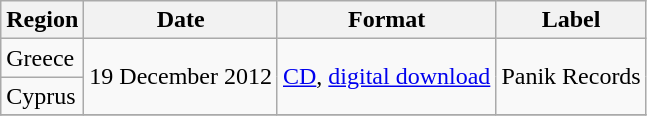<table class="wikitable">
<tr>
<th>Region</th>
<th>Date</th>
<th>Format</th>
<th>Label</th>
</tr>
<tr>
<td>Greece</td>
<td rowspan="2">19 December 2012</td>
<td rowspan="2"><a href='#'>CD</a>, <a href='#'>digital download</a></td>
<td rowspan="2">Panik Records</td>
</tr>
<tr>
<td>Cyprus</td>
</tr>
<tr>
</tr>
</table>
